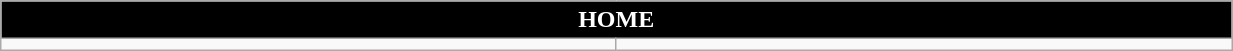<table class="wikitable collapsible collapsed" style="width:65%">
<tr>
<th colspan=10 ! style="color:white; background:#000000">HOME</th>
</tr>
<tr>
<td></td>
<td></td>
</tr>
</table>
